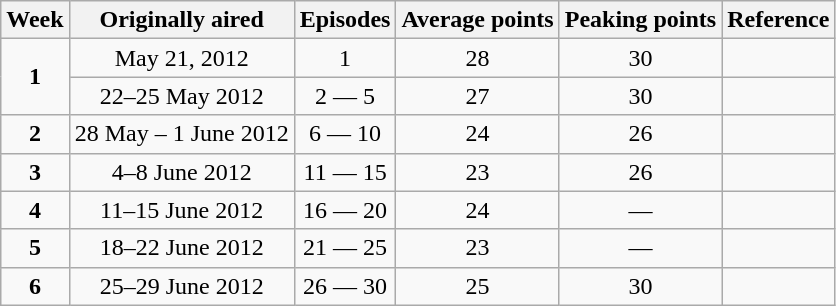<table class="wikitable" style="text-align:center;">
<tr>
<th>Week</th>
<th>Originally aired</th>
<th>Episodes</th>
<th>Average points</th>
<th>Peaking points</th>
<th>Reference</th>
</tr>
<tr>
<td rowspan="2"><strong>1</strong></td>
<td>May 21, 2012</td>
<td>1</td>
<td>28</td>
<td>30</td>
<td></td>
</tr>
<tr>
<td>22–25 May 2012</td>
<td>2 — 5</td>
<td>27</td>
<td>30</td>
<td></td>
</tr>
<tr>
<td><strong>2</strong></td>
<td>28 May – 1 June 2012</td>
<td>6 — 10</td>
<td>24</td>
<td>26</td>
<td></td>
</tr>
<tr>
<td><strong>3</strong></td>
<td>4–8 June 2012</td>
<td>11 — 15</td>
<td>23</td>
<td>26</td>
<td></td>
</tr>
<tr>
<td><strong>4</strong></td>
<td>11–15 June 2012</td>
<td>16 — 20</td>
<td>24</td>
<td>—</td>
<td></td>
</tr>
<tr>
<td><strong>5</strong></td>
<td>18–22 June 2012</td>
<td>21 — 25</td>
<td>23</td>
<td>—</td>
<td></td>
</tr>
<tr>
<td><strong>6</strong></td>
<td>25–29 June 2012</td>
<td>26 — 30</td>
<td>25</td>
<td>30</td>
<td></td>
</tr>
</table>
